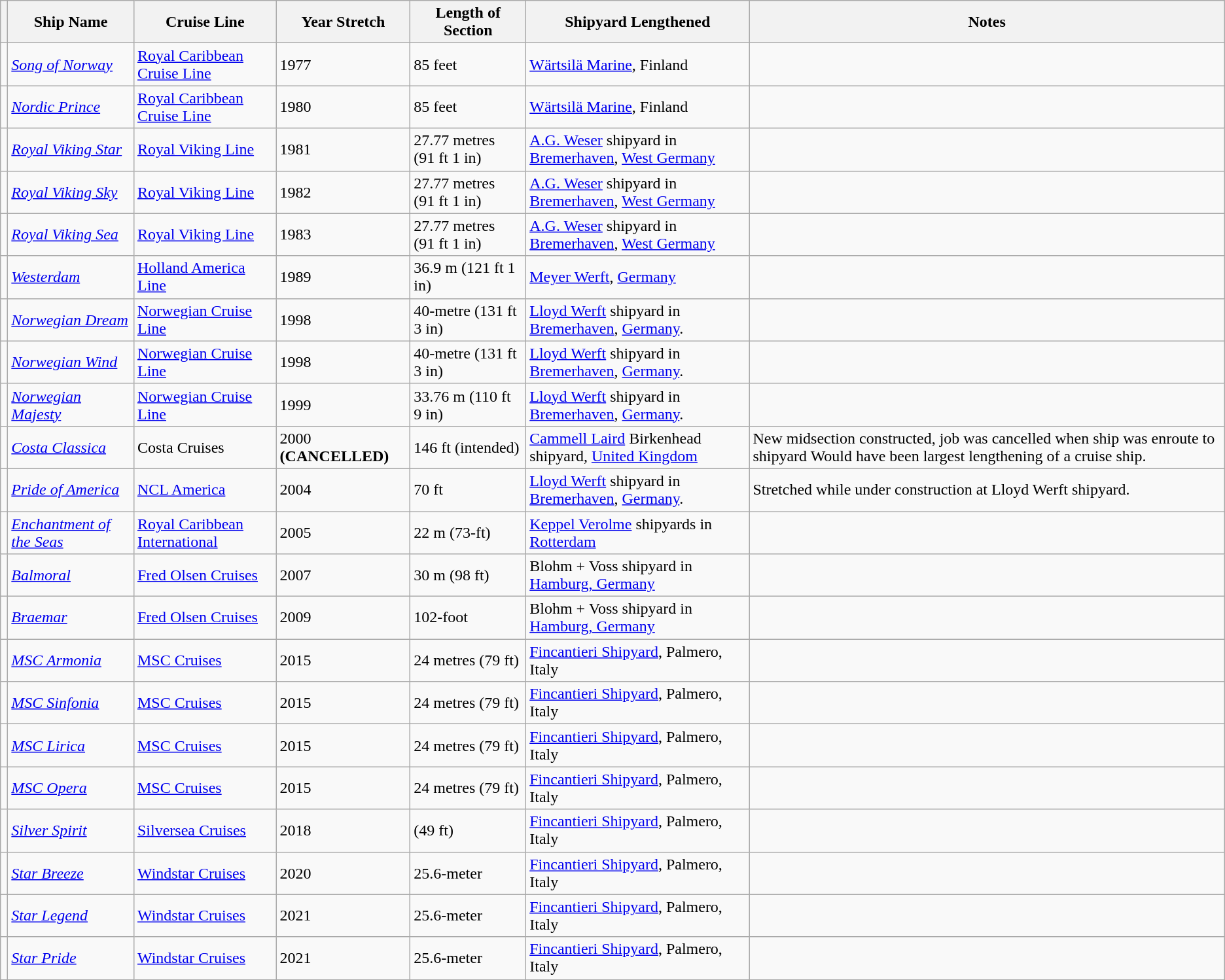<table class="wikitable">
<tr>
<th></th>
<th>Ship Name</th>
<th>Cruise Line</th>
<th>Year Stretch</th>
<th>Length of Section</th>
<th>Shipyard Lengthened</th>
<th>Notes</th>
</tr>
<tr>
<td></td>
<td><em><a href='#'>Song of Norway</a></em></td>
<td><a href='#'>Royal Caribbean Cruise Line</a></td>
<td>1977</td>
<td>85 feet</td>
<td><a href='#'>Wärtsilä Marine</a>, Finland</td>
<td></td>
</tr>
<tr>
<td></td>
<td><em><a href='#'>Nordic Prince</a></em></td>
<td><a href='#'>Royal Caribbean Cruise Line</a></td>
<td>1980</td>
<td>85 feet</td>
<td><a href='#'>Wärtsilä Marine</a>, Finland</td>
<td></td>
</tr>
<tr>
<td></td>
<td><em><a href='#'>Royal Viking Star</a></em></td>
<td><a href='#'>Royal Viking Line</a></td>
<td>1981</td>
<td>27.77 metres (91 ft 1 in)</td>
<td><a href='#'>A.G. Weser</a> shipyard in <a href='#'>Bremerhaven</a>, <a href='#'>West Germany</a></td>
<td></td>
</tr>
<tr>
<td></td>
<td><em><a href='#'>Royal Viking Sky</a></em></td>
<td><a href='#'>Royal Viking Line</a></td>
<td>1982</td>
<td>27.77 metres (91 ft 1 in)</td>
<td><a href='#'>A.G. Weser</a> shipyard in <a href='#'>Bremerhaven</a>, <a href='#'>West Germany</a></td>
<td></td>
</tr>
<tr>
<td></td>
<td><em><a href='#'>Royal Viking Sea</a></em></td>
<td><a href='#'>Royal Viking Line</a></td>
<td>1983</td>
<td>27.77 metres (91 ft 1 in)</td>
<td><a href='#'>A.G. Weser</a> shipyard in <a href='#'>Bremerhaven</a>, <a href='#'>West Germany</a></td>
<td></td>
</tr>
<tr>
<td></td>
<td><em><a href='#'>Westerdam</a></em></td>
<td><a href='#'>Holland America Line</a></td>
<td>1989</td>
<td>36.9 m (121 ft 1 in)</td>
<td><a href='#'>Meyer Werft</a>, <a href='#'>Germany</a></td>
<td></td>
</tr>
<tr>
<td></td>
<td><em><a href='#'>Norwegian Dream</a></em></td>
<td><a href='#'>Norwegian Cruise Line</a></td>
<td>1998</td>
<td>40-metre (131 ft 3 in)</td>
<td><a href='#'>Lloyd Werft</a> shipyard in <a href='#'>Bremerhaven</a>, <a href='#'>Germany</a>.</td>
<td></td>
</tr>
<tr>
<td></td>
<td><em><a href='#'>Norwegian Wind</a></em></td>
<td><a href='#'>Norwegian Cruise Line</a></td>
<td>1998</td>
<td>40-metre (131 ft 3 in)</td>
<td><a href='#'>Lloyd Werft</a> shipyard in <a href='#'>Bremerhaven</a>, <a href='#'>Germany</a>.</td>
<td></td>
</tr>
<tr>
<td></td>
<td><em><a href='#'>Norwegian Majesty</a></em></td>
<td><a href='#'>Norwegian Cruise Line</a></td>
<td>1999</td>
<td>33.76 m (110 ft 9 in)</td>
<td><a href='#'>Lloyd Werft</a> shipyard in <a href='#'>Bremerhaven</a>, <a href='#'>Germany</a>.</td>
<td></td>
</tr>
<tr>
<td></td>
<td><em><a href='#'>Costa Classica</a></em></td>
<td>Costa Cruises</td>
<td>2000 <strong>(CANCELLED)</strong></td>
<td>146 ft (intended)</td>
<td><a href='#'>Cammell Laird</a> Birkenhead shipyard, <a href='#'>United Kingdom</a></td>
<td>New midsection constructed, job was cancelled when ship was enroute to shipyard Would have been largest lengthening of a cruise ship.</td>
</tr>
<tr>
<td></td>
<td><em><a href='#'>Pride of America</a></em></td>
<td><a href='#'>NCL America</a></td>
<td>2004</td>
<td>70 ft</td>
<td><a href='#'>Lloyd Werft</a> shipyard in <a href='#'>Bremerhaven</a>, <a href='#'>Germany</a>.</td>
<td>Stretched while under construction at Lloyd Werft shipyard.</td>
</tr>
<tr>
<td></td>
<td><em><a href='#'>Enchantment of the Seas</a></em></td>
<td><a href='#'>Royal Caribbean International</a></td>
<td>2005</td>
<td>22 m (73-ft)</td>
<td><a href='#'>Keppel Verolme</a> shipyards in <a href='#'>Rotterdam</a></td>
<td></td>
</tr>
<tr>
<td></td>
<td><em><a href='#'>Balmoral</a></em></td>
<td><a href='#'>Fred Olsen Cruises</a></td>
<td>2007</td>
<td>30 m (98 ft)</td>
<td>Blohm + Voss shipyard in <a href='#'>Hamburg, Germany</a></td>
<td></td>
</tr>
<tr>
<td></td>
<td><em><a href='#'>Braemar</a></em></td>
<td><a href='#'>Fred Olsen Cruises</a></td>
<td>2009</td>
<td>102-foot</td>
<td>Blohm + Voss shipyard in <a href='#'>Hamburg, Germany</a></td>
<td></td>
</tr>
<tr>
<td></td>
<td><em><a href='#'>MSC Armonia</a></em></td>
<td><a href='#'>MSC Cruises</a></td>
<td>2015</td>
<td>24 metres (79 ft)</td>
<td><a href='#'>Fincantieri Shipyard</a>, Palmero, Italy</td>
<td></td>
</tr>
<tr>
<td></td>
<td><em><a href='#'>MSC Sinfonia</a></em></td>
<td><a href='#'>MSC Cruises</a></td>
<td>2015</td>
<td>24 metres (79 ft)</td>
<td><a href='#'>Fincantieri Shipyard</a>, Palmero, Italy</td>
<td></td>
</tr>
<tr>
<td></td>
<td><em><a href='#'>MSC Lirica</a></em></td>
<td><a href='#'>MSC Cruises</a></td>
<td>2015</td>
<td>24 metres (79 ft)</td>
<td><a href='#'>Fincantieri Shipyard</a>, Palmero, Italy</td>
<td></td>
</tr>
<tr>
<td></td>
<td><em><a href='#'>MSC Opera</a></em></td>
<td><a href='#'>MSC Cruises</a></td>
<td>2015</td>
<td>24 metres (79 ft)</td>
<td><a href='#'>Fincantieri Shipyard</a>, Palmero, Italy</td>
<td></td>
</tr>
<tr>
<td></td>
<td><em><a href='#'>Silver Spirit</a></em></td>
<td><a href='#'>Silversea Cruises</a></td>
<td>2018</td>
<td>(49 ft)</td>
<td><a href='#'>Fincantieri Shipyard</a>, Palmero, Italy</td>
<td></td>
</tr>
<tr>
<td></td>
<td><em><a href='#'>Star Breeze</a></em></td>
<td><a href='#'>Windstar Cruises</a></td>
<td>2020</td>
<td>25.6-meter</td>
<td><a href='#'>Fincantieri Shipyard</a>, Palmero, Italy</td>
<td></td>
</tr>
<tr>
<td></td>
<td><em><a href='#'>Star Legend</a></em></td>
<td><a href='#'>Windstar Cruises</a></td>
<td>2021</td>
<td>25.6-meter</td>
<td><a href='#'>Fincantieri Shipyard</a>, Palmero, Italy</td>
<td></td>
</tr>
<tr>
<td></td>
<td><em><a href='#'>Star Pride</a></em></td>
<td><a href='#'>Windstar Cruises</a></td>
<td>2021</td>
<td>25.6-meter</td>
<td><a href='#'>Fincantieri Shipyard</a>, Palmero, Italy</td>
<td></td>
</tr>
</table>
